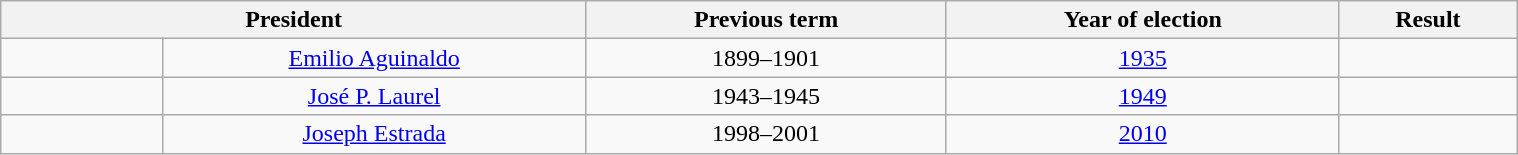<table class="wikitable" style="margin-left: auto; margin-right: auto; text-align:center;" width=80%>
<tr valign=bottom>
<th colspan=2>President</th>
<th>Previous term</th>
<th>Year of election<br></th>
<th>Result</th>
</tr>
<tr align="center">
<td width=100px></td>
<td nowrap><a href='#'>Emilio Aguinaldo</a></td>
<td>1899–1901</td>
<td><a href='#'>1935</a></td>
<td></td>
</tr>
<tr align="center">
<td width=100px></td>
<td nowrap><a href='#'>José P. Laurel</a></td>
<td>1943–1945</td>
<td><a href='#'>1949</a></td>
<td></td>
</tr>
<tr align="center">
<td width=100px></td>
<td nowrap><a href='#'>Joseph Estrada</a></td>
<td>1998–2001</td>
<td><a href='#'>2010</a></td>
<td></td>
</tr>
</table>
